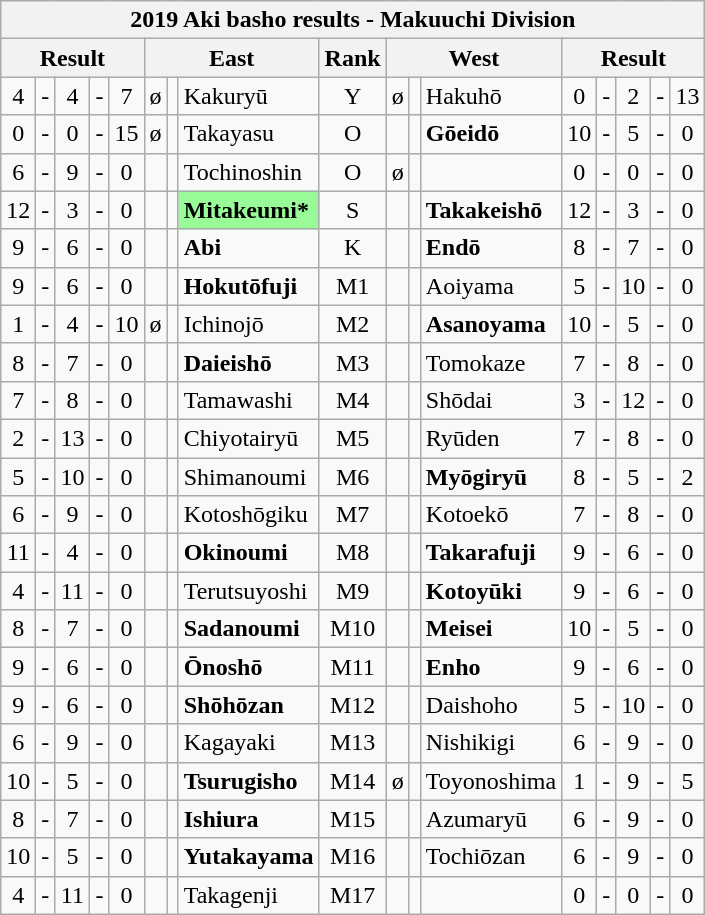<table class="wikitable">
<tr>
<th colspan="17">2019 Aki basho results  - Makuuchi Division</th>
</tr>
<tr>
<th colspan="5">Result</th>
<th colspan="3">East</th>
<th>Rank</th>
<th colspan="3">West</th>
<th colspan="5">Result</th>
</tr>
<tr>
<td align=center>4</td>
<td align=center>-</td>
<td align=center>4</td>
<td align=center>-</td>
<td align=center>7</td>
<td align=center>ø</td>
<td align=center></td>
<td>Kakuryū</td>
<td align=center>Y</td>
<td align=center>ø</td>
<td align=center></td>
<td>Hakuhō</td>
<td align=center>0</td>
<td align=center>-</td>
<td align=center>2</td>
<td align=center>-</td>
<td align=center>13</td>
</tr>
<tr>
<td align=center>0</td>
<td align=center>-</td>
<td align=center>0</td>
<td align=center>-</td>
<td align=center>15</td>
<td align=center>ø</td>
<td align=center></td>
<td>Takayasu</td>
<td align=center>O</td>
<td align=center></td>
<td align=center></td>
<td><strong>Gōeidō</strong></td>
<td align=center>10</td>
<td align=center>-</td>
<td align=center>5</td>
<td align=center>-</td>
<td align=center>0</td>
</tr>
<tr>
<td align=center>6</td>
<td align=center>-</td>
<td align=center>9</td>
<td align=center>-</td>
<td align=center>0</td>
<td align=center></td>
<td align=center></td>
<td>Tochinoshin</td>
<td align=center>O</td>
<td align=center>ø</td>
<td align=center></td>
<td></td>
<td align=center>0</td>
<td align=center>-</td>
<td align=center>0</td>
<td align=center>-</td>
<td align=center>0</td>
</tr>
<tr>
<td align=center>12</td>
<td align=center>-</td>
<td align=center>3</td>
<td align=center>-</td>
<td align=center>0</td>
<td align=center></td>
<td align=center></td>
<td style="background: PaleGreen;"><strong>Mitakeumi*</strong></td>
<td align=center>S</td>
<td align=center></td>
<td align=center></td>
<td><strong>Takakeishō</strong></td>
<td align=center>12</td>
<td align=center>-</td>
<td align=center>3</td>
<td align=center>-</td>
<td align=center>0</td>
</tr>
<tr>
<td align=center>9</td>
<td align=center>-</td>
<td align=center>6</td>
<td align=center>-</td>
<td align=center>0</td>
<td align=center></td>
<td align=center></td>
<td><strong>Abi</strong></td>
<td align=center>K</td>
<td align=center></td>
<td align=center></td>
<td><strong>Endō</strong></td>
<td align=center>8</td>
<td align=center>-</td>
<td align=center>7</td>
<td align=center>-</td>
<td align=center>0</td>
</tr>
<tr>
<td align=center>9</td>
<td align=center>-</td>
<td align=center>6</td>
<td align=center>-</td>
<td align=center>0</td>
<td align=center></td>
<td align=center></td>
<td><strong>Hokutōfuji</strong></td>
<td align=center>M1</td>
<td align=center></td>
<td align=center></td>
<td>Aoiyama</td>
<td align=center>5</td>
<td align=center>-</td>
<td align=center>10</td>
<td align=center>-</td>
<td align=center>0</td>
</tr>
<tr>
<td align=center>1</td>
<td align=center>-</td>
<td align=center>4</td>
<td align=center>-</td>
<td align=center>10</td>
<td align=center>ø</td>
<td align=center></td>
<td>Ichinojō</td>
<td align=center>M2</td>
<td align=center></td>
<td align=center></td>
<td><strong>Asanoyama</strong></td>
<td align=center>10</td>
<td align=center>-</td>
<td align=center>5</td>
<td align=center>-</td>
<td align=center>0</td>
</tr>
<tr>
<td align=center>8</td>
<td align=center>-</td>
<td align=center>7</td>
<td align=center>-</td>
<td align=center>0</td>
<td align=center></td>
<td align=center></td>
<td><strong>Daieishō</strong></td>
<td align=center>M3</td>
<td align=center></td>
<td align=center></td>
<td>Tomokaze</td>
<td align=center>7</td>
<td align=center>-</td>
<td align=center>8</td>
<td align=center>-</td>
<td align=center>0</td>
</tr>
<tr>
<td align=center>7</td>
<td align=center>-</td>
<td align=center>8</td>
<td align=center>-</td>
<td align=center>0</td>
<td align=center></td>
<td align=center></td>
<td>Tamawashi</td>
<td align=center>M4</td>
<td align=center></td>
<td align=center></td>
<td>Shōdai</td>
<td align=center>3</td>
<td align=center>-</td>
<td align=center>12</td>
<td align=center>-</td>
<td align=center>0</td>
</tr>
<tr>
<td align=center>2</td>
<td align=center>-</td>
<td align=center>13</td>
<td align=center>-</td>
<td align=center>0</td>
<td align=center></td>
<td align=center></td>
<td>Chiyotairyū</td>
<td align=center>M5</td>
<td align=center></td>
<td align=center></td>
<td>Ryūden</td>
<td align=center>7</td>
<td align=center>-</td>
<td align=center>8</td>
<td align=center>-</td>
<td align=center>0</td>
</tr>
<tr>
<td align=center>5</td>
<td align=center>-</td>
<td align=center>10</td>
<td align=center>-</td>
<td align=center>0</td>
<td align=center></td>
<td align=center></td>
<td>Shimanoumi</td>
<td align=center>M6</td>
<td align=center></td>
<td align=center></td>
<td><strong>Myōgiryū</strong></td>
<td align=center>8</td>
<td align=center>-</td>
<td align=center>5</td>
<td align=center>-</td>
<td align=center>2</td>
</tr>
<tr>
<td align=center>6</td>
<td align=center>-</td>
<td align=center>9</td>
<td align=center>-</td>
<td align=center>0</td>
<td align=center></td>
<td align=center></td>
<td>Kotoshōgiku</td>
<td align=center>M7</td>
<td align=center></td>
<td align=center></td>
<td>Kotoekō</td>
<td align=center>7</td>
<td align=center>-</td>
<td align=center>8</td>
<td align=center>-</td>
<td align=center>0</td>
</tr>
<tr>
<td align=center>11</td>
<td align=center>-</td>
<td align=center>4</td>
<td align=center>-</td>
<td align=center>0</td>
<td align=center></td>
<td align=center></td>
<td><strong>Okinoumi</strong></td>
<td align=center>M8</td>
<td align=center></td>
<td align=center></td>
<td><strong>Takarafuji</strong></td>
<td align=center>9</td>
<td align=center>-</td>
<td align=center>6</td>
<td align=center>-</td>
<td align=center>0</td>
</tr>
<tr>
<td align=center>4</td>
<td align=center>-</td>
<td align=center>11</td>
<td align=center>-</td>
<td align=center>0</td>
<td align=center></td>
<td align=center></td>
<td>Terutsuyoshi</td>
<td align=center>M9</td>
<td align=center></td>
<td align=center></td>
<td><strong>Kotoyūki</strong></td>
<td align=center>9</td>
<td align=center>-</td>
<td align=center>6</td>
<td align=center>-</td>
<td align=center>0</td>
</tr>
<tr>
<td align=center>8</td>
<td align=center>-</td>
<td align=center>7</td>
<td align=center>-</td>
<td align=center>0</td>
<td align=center></td>
<td align=center></td>
<td><strong>Sadanoumi</strong></td>
<td align=center>M10</td>
<td align=center></td>
<td align=center></td>
<td><strong>Meisei</strong></td>
<td align=center>10</td>
<td align=center>-</td>
<td align=center>5</td>
<td align=center>-</td>
<td align=center>0</td>
</tr>
<tr>
<td align=center>9</td>
<td align=center>-</td>
<td align=center>6</td>
<td align=center>-</td>
<td align=center>0</td>
<td align=center></td>
<td align=center></td>
<td><strong>Ōnoshō</strong></td>
<td align=center>M11</td>
<td align=center></td>
<td align=center></td>
<td><strong>Enho</strong></td>
<td align=center>9</td>
<td align=center>-</td>
<td align=center>6</td>
<td align=center>-</td>
<td align=center>0</td>
</tr>
<tr>
<td align=center>9</td>
<td align=center>-</td>
<td align=center>6</td>
<td align=center>-</td>
<td align=center>0</td>
<td align=center></td>
<td align=center></td>
<td><strong>Shōhōzan</strong></td>
<td align=center>M12</td>
<td align=center></td>
<td align=center></td>
<td>Daishoho</td>
<td align=center>5</td>
<td align=center>-</td>
<td align=center>10</td>
<td align=center>-</td>
<td align=center>0</td>
</tr>
<tr>
<td align=center>6</td>
<td align=center>-</td>
<td align=center>9</td>
<td align=center>-</td>
<td align=center>0</td>
<td align=center></td>
<td align=center></td>
<td>Kagayaki</td>
<td align=center>M13</td>
<td align=center></td>
<td align=center></td>
<td>Nishikigi</td>
<td align=center>6</td>
<td align=center>-</td>
<td align=center>9</td>
<td align=center>-</td>
<td align=center>0</td>
</tr>
<tr>
<td align=center>10</td>
<td align=center>-</td>
<td align=center>5</td>
<td align=center>-</td>
<td align=center>0</td>
<td align=center></td>
<td align=center></td>
<td><strong>Tsurugisho</strong></td>
<td align=center>M14</td>
<td align=center>ø</td>
<td align=center></td>
<td>Toyonoshima</td>
<td align=center>1</td>
<td align=center>-</td>
<td align=center>9</td>
<td align=center>-</td>
<td align=center>5</td>
</tr>
<tr>
<td align=center>8</td>
<td align=center>-</td>
<td align=center>7</td>
<td align=center>-</td>
<td align=center>0</td>
<td align=center></td>
<td align=center></td>
<td><strong>Ishiura</strong></td>
<td align=center>M15</td>
<td align=center></td>
<td align=center></td>
<td>Azumaryū</td>
<td align=center>6</td>
<td align=center>-</td>
<td align=center>9</td>
<td align=center>-</td>
<td align=center>0</td>
</tr>
<tr>
<td align=center>10</td>
<td align=center>-</td>
<td align=center>5</td>
<td align=center>-</td>
<td align=center>0</td>
<td align=center></td>
<td align=center></td>
<td><strong>Yutakayama</strong></td>
<td align=center>M16</td>
<td align=center></td>
<td align=center></td>
<td>Tochiōzan</td>
<td align=center>6</td>
<td align=center>-</td>
<td align=center>9</td>
<td align=center>-</td>
<td align=center>0</td>
</tr>
<tr>
<td align=center>4</td>
<td align=center>-</td>
<td align=center>11</td>
<td align=center>-</td>
<td align=center>0</td>
<td align=center></td>
<td align=center></td>
<td>Takagenji</td>
<td align=center>M17</td>
<td align=center></td>
<td align=center></td>
<td></td>
<td align=center>0</td>
<td align=center>-</td>
<td align=center>0</td>
<td align=center>-</td>
<td align=center>0</td>
</tr>
</table>
